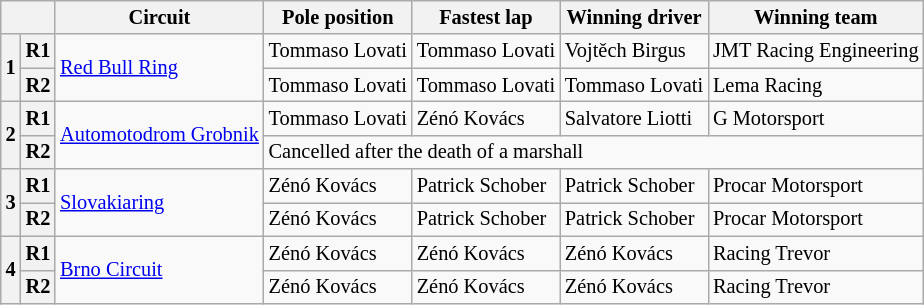<table class="wikitable" style="font-size: 85%">
<tr>
<th colspan=2></th>
<th>Circuit</th>
<th>Pole position</th>
<th>Fastest lap</th>
<th>Winning driver</th>
<th>Winning team</th>
</tr>
<tr>
<th rowspan=2>1</th>
<th>R1</th>
<td rowspan=2> <a href='#'>Red Bull Ring</a></td>
<td> Tommaso Lovati</td>
<td> Tommaso Lovati</td>
<td> Vojtěch Birgus</td>
<td> JMT Racing Engineering</td>
</tr>
<tr>
<th>R2</th>
<td> Tommaso Lovati</td>
<td> Tommaso Lovati</td>
<td> Tommaso Lovati</td>
<td> Lema Racing</td>
</tr>
<tr>
<th rowspan=2>2</th>
<th>R1</th>
<td rowspan=2> <a href='#'>Automotodrom Grobnik</a></td>
<td> Tommaso Lovati</td>
<td> Zénó Kovács</td>
<td> Salvatore Liotti</td>
<td> G Motorsport</td>
</tr>
<tr>
<th>R2</th>
<td colspan=4>Cancelled after the death of a marshall</td>
</tr>
<tr>
<th rowspan=2>3</th>
<th>R1</th>
<td rowspan=2> <a href='#'>Slovakiaring</a></td>
<td> Zénó Kovács</td>
<td> Patrick Schober</td>
<td> Patrick Schober</td>
<td> Procar Motorsport</td>
</tr>
<tr>
<th>R2</th>
<td> Zénó Kovács</td>
<td> Patrick Schober</td>
<td> Patrick Schober</td>
<td> Procar Motorsport</td>
</tr>
<tr>
<th rowspan=2>4</th>
<th>R1</th>
<td rowspan=2> <a href='#'>Brno Circuit</a></td>
<td> Zénó Kovács</td>
<td> Zénó Kovács</td>
<td> Zénó Kovács</td>
<td> Racing Trevor</td>
</tr>
<tr>
<th>R2</th>
<td> Zénó Kovács</td>
<td> Zénó Kovács</td>
<td> Zénó Kovács</td>
<td> Racing Trevor</td>
</tr>
</table>
